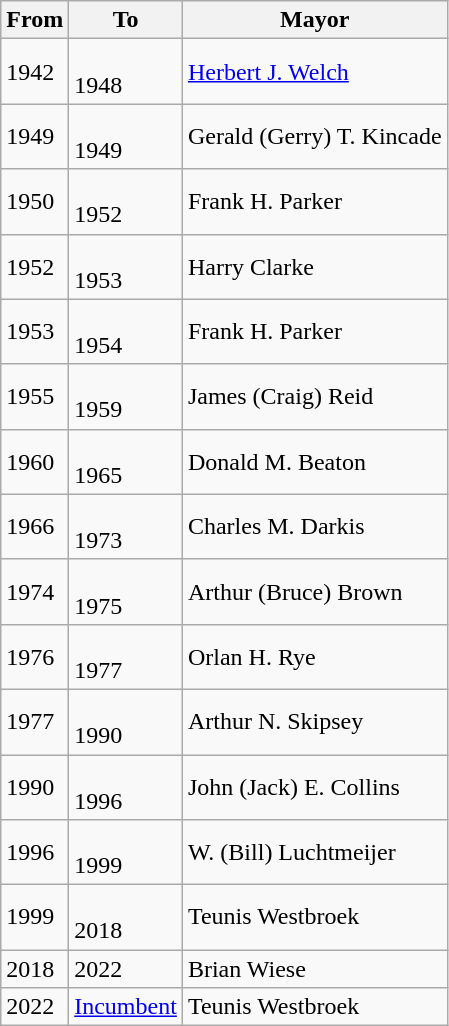<table class="wikitable">
<tr>
<th>From</th>
<th>To</th>
<th>Mayor</th>
</tr>
<tr>
<td>1942</td>
<td><div><br>1948
</div></td>
<td><a href='#'>Herbert J. Welch</a></td>
</tr>
<tr>
<td>1949</td>
<td><div><br>1949
</div></td>
<td>Gerald (Gerry) T. Kincade</td>
</tr>
<tr>
<td>1950</td>
<td><div><br>1952
</div></td>
<td>Frank H. Parker</td>
</tr>
<tr>
<td>1952</td>
<td><div><br>1953
</div></td>
<td>Harry Clarke</td>
</tr>
<tr>
<td>1953</td>
<td><div><br>1954
</div></td>
<td>Frank H. Parker</td>
</tr>
<tr>
<td>1955</td>
<td><div><br>1959
</div></td>
<td>James (Craig) Reid</td>
</tr>
<tr>
<td>1960</td>
<td><div><br>1965
</div></td>
<td>Donald M. Beaton</td>
</tr>
<tr>
<td>1966</td>
<td><div><br>1973
</div></td>
<td>Charles M. Darkis</td>
</tr>
<tr>
<td>1974</td>
<td><div><br>1975
</div></td>
<td>Arthur (Bruce) Brown</td>
</tr>
<tr>
<td>1976</td>
<td><div><br>1977
</div></td>
<td>Orlan H. Rye</td>
</tr>
<tr>
<td>1977</td>
<td><div><br>1990
</div></td>
<td>Arthur N. Skipsey</td>
</tr>
<tr>
<td>1990</td>
<td><div><br>1996
</div></td>
<td>John (Jack) E. Collins</td>
</tr>
<tr>
<td>1996</td>
<td><div><br>1999
</div></td>
<td>W. (Bill) Luchtmeijer</td>
</tr>
<tr>
<td>1999</td>
<td><div><br>2018
</div></td>
<td>Teunis Westbroek</td>
</tr>
<tr>
<td>2018</td>
<td><div>2022</div></td>
<td>Brian Wiese</td>
</tr>
<tr>
<td>2022</td>
<td><div><a href='#'>Incumbent</a></div></td>
<td>Teunis Westbroek</td>
</tr>
</table>
